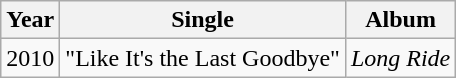<table class="wikitable">
<tr>
<th>Year</th>
<th>Single</th>
<th>Album</th>
</tr>
<tr>
<td>2010</td>
<td>"Like It's the Last Goodbye"</td>
<td><em>Long Ride</em></td>
</tr>
</table>
